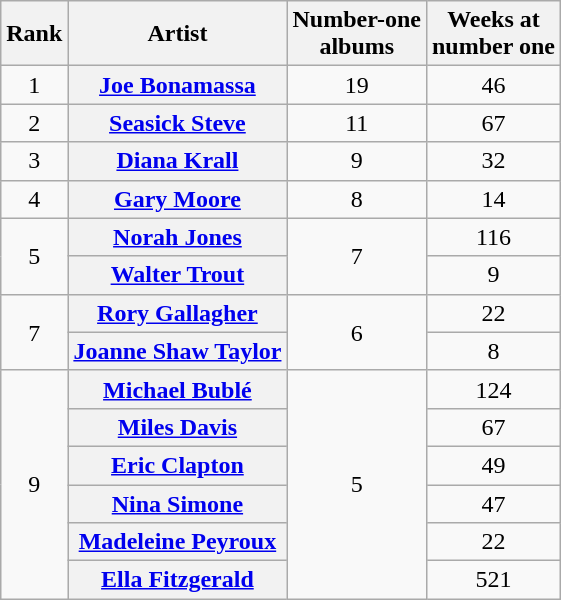<table class="wikitable sortable plainrowheaders" style="text-align:center">
<tr>
<th scope="col">Rank</th>
<th scope="col">Artist</th>
<th scope="col">Number-one<br>albums</th>
<th scope="col">Weeks at<br>number one</th>
</tr>
<tr>
<td>1</td>
<th scope="row"><a href='#'>Joe Bonamassa</a></th>
<td>19</td>
<td>46</td>
</tr>
<tr>
<td>2</td>
<th scope="row"><a href='#'>Seasick Steve</a></th>
<td>11</td>
<td>67</td>
</tr>
<tr>
<td>3</td>
<th scope="row"><a href='#'>Diana Krall</a></th>
<td>9</td>
<td>32</td>
</tr>
<tr>
<td>4</td>
<th scope="row"><a href='#'>Gary Moore</a></th>
<td>8</td>
<td>14</td>
</tr>
<tr>
<td rowspan="2">5</td>
<th scope="row"><a href='#'>Norah Jones</a></th>
<td rowspan="2">7</td>
<td>116</td>
</tr>
<tr>
<th scope="row"><a href='#'>Walter Trout</a></th>
<td>9</td>
</tr>
<tr>
<td rowspan="2">7</td>
<th scope="row"><a href='#'>Rory Gallagher</a></th>
<td rowspan="2">6</td>
<td>22</td>
</tr>
<tr>
<th scope="row"><a href='#'>Joanne Shaw Taylor</a></th>
<td>8</td>
</tr>
<tr>
<td rowspan="6">9</td>
<th scope="row"><a href='#'>Michael Bublé</a></th>
<td rowspan="6">5</td>
<td>124</td>
</tr>
<tr>
<th scope="row"><a href='#'>Miles Davis</a></th>
<td>67</td>
</tr>
<tr>
<th scope="row"><a href='#'>Eric Clapton</a></th>
<td>49</td>
</tr>
<tr>
<th scope="row"><a href='#'>Nina Simone</a></th>
<td>47</td>
</tr>
<tr>
<th scope="row"><a href='#'>Madeleine Peyroux</a></th>
<td>22</td>
</tr>
<tr>
<th scope="row"><a href='#'>Ella Fitzgerald</a></th>
<td>521</td>
</tr>
</table>
